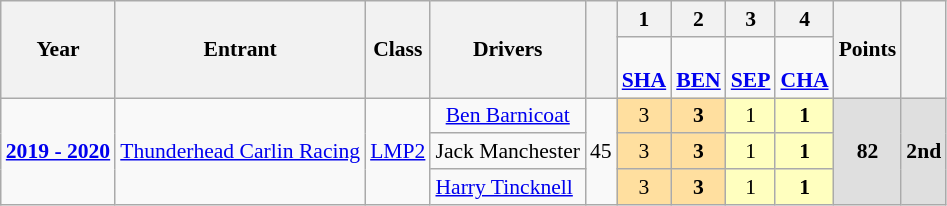<table class="wikitable" style="text-align:center; font-size:90%">
<tr>
<th rowspan="2">Year</th>
<th rowspan="2">Entrant</th>
<th rowspan="2">Class</th>
<th rowspan="2">Drivers</th>
<th rowspan="2"></th>
<th>1</th>
<th>2</th>
<th>3</th>
<th>4</th>
<th rowspan="2">Points</th>
<th rowspan="2"></th>
</tr>
<tr>
<td><strong></strong><br><strong><a href='#'>SHA</a></strong></td>
<td><strong></strong><br><strong><a href='#'>BEN</a></strong></td>
<td><strong></strong><br><strong><a href='#'>SEP</a></strong></td>
<td><strong></strong><br><strong><a href='#'>CHA</a></strong></td>
</tr>
<tr>
<td rowspan="3"><a href='#'><strong>2019 - 2020</strong></a></td>
<td rowspan="3"> <a href='#'>Thunderhead Carlin Racing</a></td>
<td rowspan="3"><a href='#'>LMP2</a></td>
<td> <a href='#'>Ben Barnicoat</a></td>
<td rowspan="3">45</td>
<td style="background:#FFDF9F;">3</td>
<td style="background:#FFDF9F;"><strong>3</strong></td>
<td style="background:#FFFFBF;">1</td>
<td style="background:#FFFFBF;"><strong>1</strong></td>
<td rowspan="3" style="background:#DFDFDF;"><strong>82</strong></td>
<td rowspan="3" style="background:#DFDFDF;"><strong>2nd</strong></td>
</tr>
<tr>
<td align=left> Jack Manchester</td>
<td style="background:#FFDF9F;">3</td>
<td style="background:#FFDF9F;"><strong>3</strong></td>
<td style="background:#FFFFBF;">1</td>
<td style="background:#FFFFBF;"><strong>1</strong></td>
</tr>
<tr>
<td align=left> <a href='#'>Harry Tincknell</a></td>
<td style="background:#FFDF9F;">3</td>
<td style="background:#FFDF9F;"><strong>3</strong></td>
<td style="background:#FFFFBF;">1</td>
<td style="background:#FFFFBF;"><strong>1</strong></td>
</tr>
</table>
